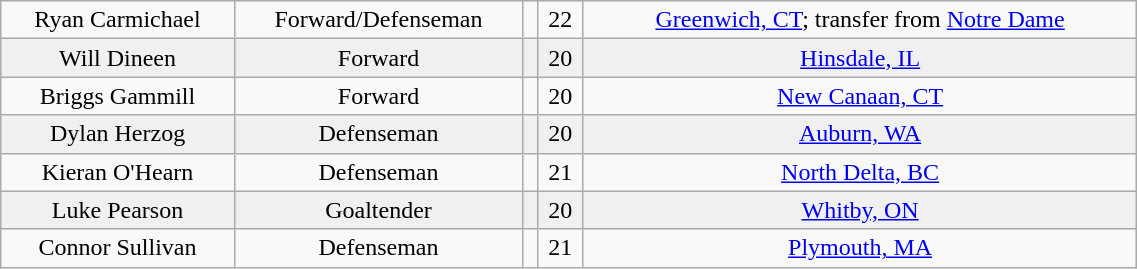<table class="wikitable" width="60%">
<tr align="center" bgcolor="">
<td>Ryan Carmichael</td>
<td>Forward/Defenseman</td>
<td></td>
<td>22</td>
<td><a href='#'>Greenwich, CT</a>; transfer from <a href='#'>Notre Dame</a></td>
</tr>
<tr align="center" bgcolor="f0f0f0">
<td>Will Dineen</td>
<td>Forward</td>
<td></td>
<td>20</td>
<td><a href='#'>Hinsdale, IL</a></td>
</tr>
<tr align="center" bgcolor="">
<td>Briggs Gammill</td>
<td>Forward</td>
<td></td>
<td>20</td>
<td><a href='#'>New Canaan, CT</a></td>
</tr>
<tr align="center" bgcolor="f0f0f0">
<td>Dylan Herzog</td>
<td>Defenseman</td>
<td></td>
<td>20</td>
<td><a href='#'>Auburn, WA</a></td>
</tr>
<tr align="center" bgcolor="">
<td>Kieran O'Hearn</td>
<td>Defenseman</td>
<td></td>
<td>21</td>
<td><a href='#'>North Delta, BC</a></td>
</tr>
<tr align="center" bgcolor="f0f0f0">
<td>Luke Pearson</td>
<td>Goaltender</td>
<td></td>
<td>20</td>
<td><a href='#'>Whitby, ON</a></td>
</tr>
<tr align="center" bgcolor="">
<td>Connor Sullivan</td>
<td>Defenseman</td>
<td></td>
<td>21</td>
<td><a href='#'>Plymouth, MA</a></td>
</tr>
</table>
